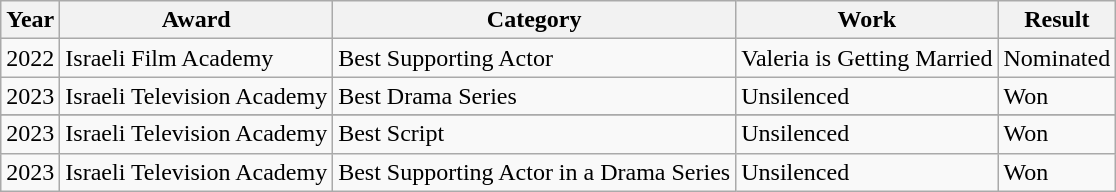<table class="wikitable sortable">
<tr>
<th>Year</th>
<th>Award</th>
<th>Category</th>
<th>Work</th>
<th>Result</th>
</tr>
<tr>
<td>2022</td>
<td>Israeli Film Academy</td>
<td>Best Supporting Actor</td>
<td>Valeria is Getting Married</td>
<td Nominated>Nominated</td>
</tr>
<tr>
<td>2023</td>
<td>Israeli Television Academy</td>
<td>Best Drama Series</td>
<td>Unsilenced</td>
<td Won>Won</td>
</tr>
<tr>
</tr>
<tr>
<td>2023</td>
<td>Israeli Television Academy</td>
<td>Best Script</td>
<td>Unsilenced</td>
<td Won>Won</td>
</tr>
<tr>
<td>2023</td>
<td>Israeli Television Academy</td>
<td>Best Supporting Actor in a Drama Series</td>
<td>Unsilenced</td>
<td Won>Won</td>
</tr>
</table>
